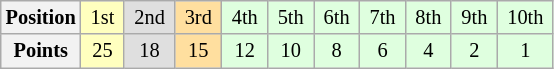<table class="wikitable" style="font-size:85%; text-align:center">
<tr>
<th>Position</th>
<td style="background:#FFFFBF;"> 1st </td>
<td style="background:#DFDFDF;"> 2nd </td>
<td style="background:#FFDF9F;"> 3rd </td>
<td style="background:#DFFFDF;"> 4th </td>
<td style="background:#DFFFDF;"> 5th </td>
<td style="background:#DFFFDF;"> 6th </td>
<td style="background:#DFFFDF;"> 7th </td>
<td style="background:#DFFFDF;"> 8th </td>
<td style="background:#DFFFDF;"> 9th </td>
<td style="background:#DFFFDF;"> 10th </td>
</tr>
<tr>
<th>Points</th>
<td style="background:#FFFFBF;">25</td>
<td style="background:#DFDFDF;">18</td>
<td style="background:#FFDF9F;">15</td>
<td style="background:#DFFFDF;">12</td>
<td style="background:#DFFFDF;">10</td>
<td style="background:#DFFFDF;">8</td>
<td style="background:#DFFFDF;">6</td>
<td style="background:#DFFFDF;">4</td>
<td style="background:#DFFFDF;">2</td>
<td style="background:#DFFFDF;">1</td>
</tr>
</table>
